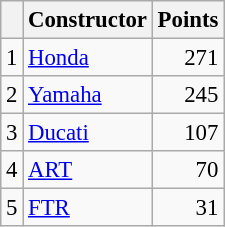<table class="wikitable" style="font-size: 95%;">
<tr>
<th></th>
<th>Constructor</th>
<th>Points</th>
</tr>
<tr>
<td align=center>1</td>
<td> <a href='#'>Honda</a></td>
<td align=right>271</td>
</tr>
<tr>
<td align=center>2</td>
<td> <a href='#'>Yamaha</a></td>
<td align=right>245</td>
</tr>
<tr>
<td align=center>3</td>
<td> <a href='#'>Ducati</a></td>
<td align=right>107</td>
</tr>
<tr>
<td align=center>4</td>
<td> <a href='#'>ART</a></td>
<td align=right>70</td>
</tr>
<tr>
<td align=center>5</td>
<td> <a href='#'>FTR</a></td>
<td align=right>31</td>
</tr>
</table>
